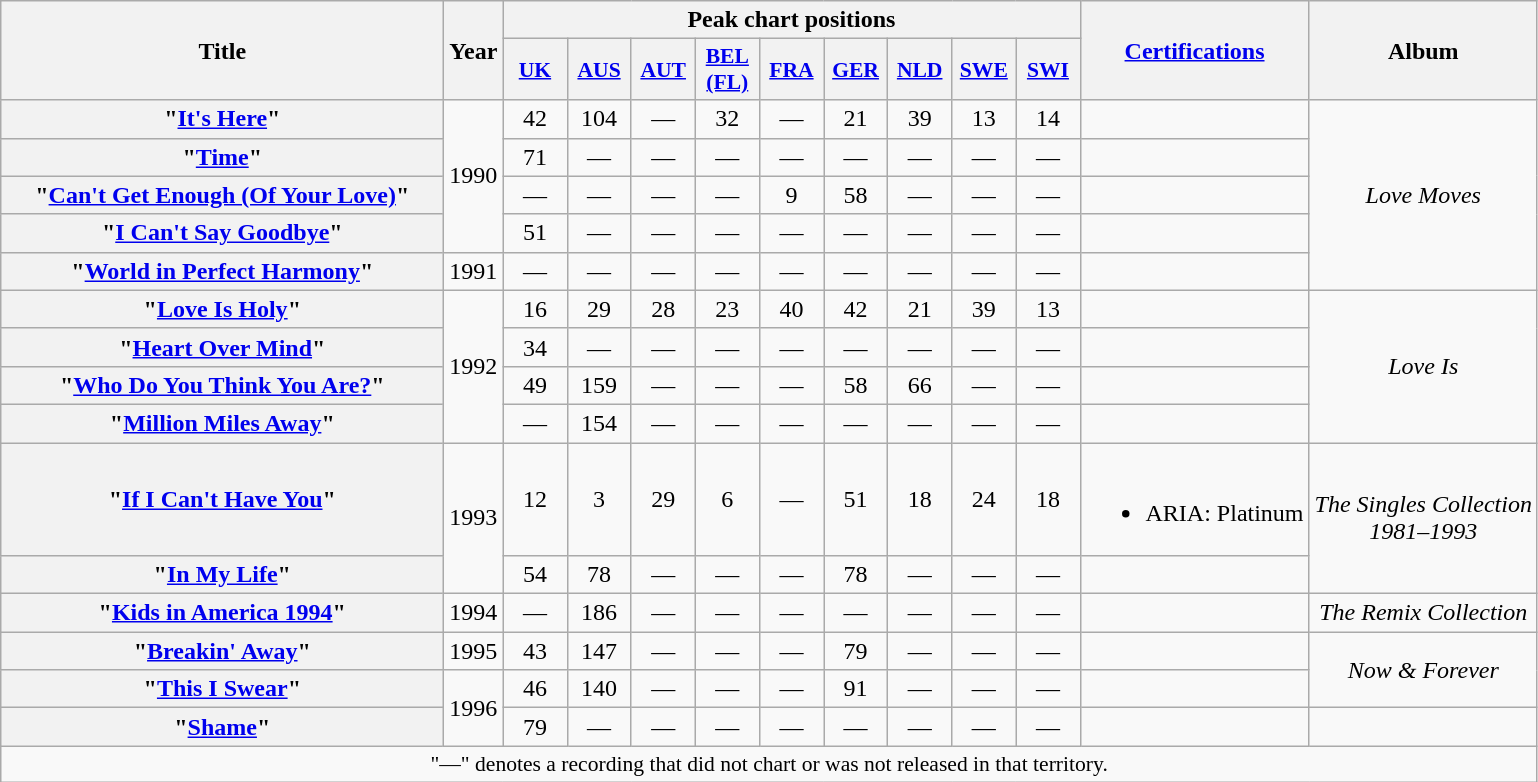<table class="wikitable plainrowheaders" style="text-align:center;">
<tr>
<th scope="col" rowspan="2" style="width:18em;">Title</th>
<th scope="col" rowspan="2" style="width:1em;">Year</th>
<th scope="col" colspan="9">Peak chart positions</th>
<th scope="col" rowspan="2"><a href='#'>Certifications</a></th>
<th scope="col" rowspan="2">Album</th>
</tr>
<tr>
<th style="width:2.5em;font-size:90%;"><a href='#'>UK</a><br></th>
<th style="width:2.5em;font-size:90%;"><a href='#'>AUS</a><br></th>
<th style="width:2.5em;font-size:90%;"><a href='#'>AUT</a><br></th>
<th style="width:2.5em;font-size:90%;"><a href='#'>BEL<br>(FL)</a><br></th>
<th style="width:2.5em;font-size:90%;"><a href='#'>FRA</a><br></th>
<th style="width:2.5em;font-size:90%;"><a href='#'>GER</a><br></th>
<th style="width:2.5em;font-size:90%;"><a href='#'>NLD</a><br></th>
<th style="width:2.5em;font-size:90%;"><a href='#'>SWE</a><br></th>
<th style="width:2.5em;font-size:90%;"><a href='#'>SWI</a><br></th>
</tr>
<tr>
<th scope="row">"<a href='#'>It's Here</a>"</th>
<td rowspan="4">1990</td>
<td>42</td>
<td>104</td>
<td>—</td>
<td>32</td>
<td>—</td>
<td>21</td>
<td>39</td>
<td>13</td>
<td>14</td>
<td></td>
<td rowspan="5"><em>Love Moves</em></td>
</tr>
<tr>
<th scope="row">"<a href='#'>Time</a>"</th>
<td>71</td>
<td>—</td>
<td>—</td>
<td>—</td>
<td>—</td>
<td>—</td>
<td>—</td>
<td>—</td>
<td>—</td>
<td></td>
</tr>
<tr>
<th scope="row">"<a href='#'>Can't Get Enough (Of Your Love)</a>"</th>
<td>—</td>
<td>—</td>
<td>—</td>
<td>—</td>
<td>9</td>
<td>58</td>
<td>—</td>
<td>—</td>
<td>—</td>
<td></td>
</tr>
<tr>
<th scope="row">"<a href='#'>I Can't Say Goodbye</a>"</th>
<td>51</td>
<td>—</td>
<td>—</td>
<td>—</td>
<td>—</td>
<td>—</td>
<td>—</td>
<td>—</td>
<td>—</td>
<td></td>
</tr>
<tr>
<th scope="row">"<a href='#'>World in Perfect Harmony</a>"</th>
<td>1991</td>
<td>—</td>
<td>—</td>
<td>—</td>
<td>—</td>
<td>—</td>
<td>—</td>
<td>—</td>
<td>—</td>
<td>—</td>
<td></td>
</tr>
<tr>
<th scope="row">"<a href='#'>Love Is Holy</a>"</th>
<td rowspan="4">1992</td>
<td>16</td>
<td>29</td>
<td>28</td>
<td>23</td>
<td>40</td>
<td>42</td>
<td>21</td>
<td>39</td>
<td>13</td>
<td></td>
<td rowspan="4"><em>Love Is</em></td>
</tr>
<tr>
<th scope="row">"<a href='#'>Heart Over Mind</a>"</th>
<td>34</td>
<td>—</td>
<td>—</td>
<td>—</td>
<td>—</td>
<td>—</td>
<td>—</td>
<td>—</td>
<td>—</td>
<td></td>
</tr>
<tr>
<th scope="row">"<a href='#'>Who Do You Think You Are?</a>"</th>
<td>49</td>
<td>159</td>
<td>—</td>
<td>—</td>
<td>—</td>
<td>58</td>
<td>66</td>
<td>—</td>
<td>—</td>
<td></td>
</tr>
<tr>
<th scope="row">"<a href='#'>Million Miles Away</a>"</th>
<td>—</td>
<td>154</td>
<td>—</td>
<td>—</td>
<td>—</td>
<td>—</td>
<td>—</td>
<td>—</td>
<td>—</td>
<td></td>
</tr>
<tr>
<th scope="row">"<a href='#'>If I Can't Have You</a>"</th>
<td rowspan="2">1993</td>
<td>12</td>
<td>3</td>
<td>29</td>
<td>6</td>
<td>—</td>
<td>51</td>
<td>18</td>
<td>24</td>
<td>18</td>
<td><br><ul><li>ARIA: Platinum</li></ul></td>
<td rowspan="2"><em>The Singles Collection<br>1981–1993</em></td>
</tr>
<tr>
<th scope="row">"<a href='#'>In My Life</a>"</th>
<td>54</td>
<td>78</td>
<td>—</td>
<td>—</td>
<td>—</td>
<td>78</td>
<td>—</td>
<td>—</td>
<td>—</td>
<td></td>
</tr>
<tr>
<th scope="row">"<a href='#'>Kids in America 1994</a>"</th>
<td>1994</td>
<td>—</td>
<td>186</td>
<td>—</td>
<td>—</td>
<td>—</td>
<td>—</td>
<td>—</td>
<td>—</td>
<td>—</td>
<td></td>
<td><em>The Remix Collection</em></td>
</tr>
<tr>
<th scope="row">"<a href='#'>Breakin' Away</a>"</th>
<td>1995</td>
<td>43</td>
<td>147</td>
<td>—</td>
<td>—</td>
<td>—</td>
<td>79</td>
<td>—</td>
<td>—</td>
<td>—</td>
<td></td>
<td rowspan="2"><em>Now & Forever</em></td>
</tr>
<tr>
<th scope="row">"<a href='#'>This I Swear</a>"</th>
<td rowspan="2">1996</td>
<td>46</td>
<td>140</td>
<td>—</td>
<td>—</td>
<td>—</td>
<td>91</td>
<td>—</td>
<td>—</td>
<td>—</td>
<td></td>
</tr>
<tr>
<th scope="row">"<a href='#'>Shame</a>"</th>
<td>79</td>
<td>—</td>
<td>—</td>
<td>—</td>
<td>—</td>
<td>—</td>
<td>—</td>
<td>—</td>
<td>—</td>
<td></td>
<td></td>
</tr>
<tr>
<td colspan="13" style="font-size:90%">"—" denotes a recording that did not chart or was not released in that territory.</td>
</tr>
</table>
